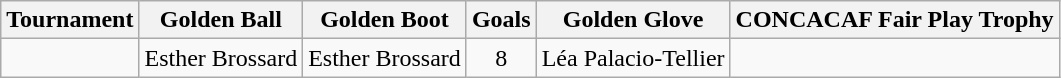<table class="wikitable">
<tr>
<th>Tournament</th>
<th>Golden Ball</th>
<th>Golden Boot</th>
<th>Goals</th>
<th>Golden Glove</th>
<th>CONCACAF Fair Play Trophy</th>
</tr>
<tr>
<td></td>
<td> Esther Brossard</td>
<td> Esther Brossard</td>
<td align=center>8</td>
<td> Léa Palacio-Tellier</td>
<td></td>
</tr>
</table>
